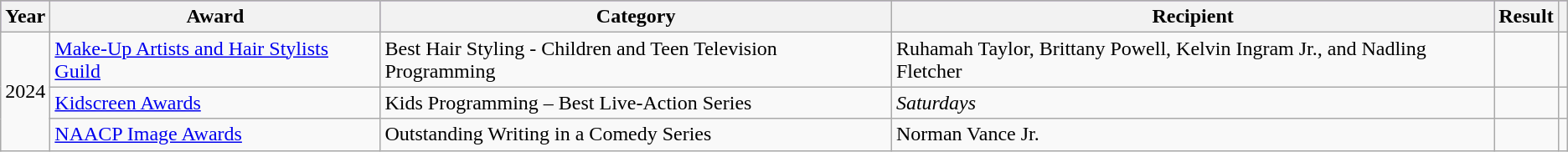<table class="wikitable">
<tr style="background:#96c; text-align:center;">
<th>Year</th>
<th>Award</th>
<th>Category</th>
<th>Recipient</th>
<th>Result</th>
<th></th>
</tr>
<tr>
<td rowspan="3">2024</td>
<td><a href='#'>Make-Up Artists and Hair Stylists Guild</a></td>
<td>Best Hair Styling - Children and Teen Television Programming</td>
<td>Ruhamah Taylor, Brittany Powell, Kelvin Ingram Jr., and Nadling Fletcher</td>
<td></td>
<td style="text-align:center;"></td>
</tr>
<tr>
<td><a href='#'>Kidscreen Awards</a></td>
<td>Kids Programming – Best Live-Action Series</td>
<td><em>Saturdays</em></td>
<td></td>
<td style="text-align:center;"></td>
</tr>
<tr>
<td><a href='#'>NAACP Image Awards</a></td>
<td>Outstanding Writing in a Comedy Series</td>
<td>Norman Vance Jr.</td>
<td></td>
<td style="text-align:center;"></td>
</tr>
</table>
